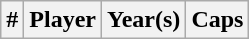<table class="wikitable sortable">
<tr>
<th width=>#</th>
<th width=>Player</th>
<th width=>Year(s)</th>
<th width=>Caps<br></th>
</tr>
</table>
